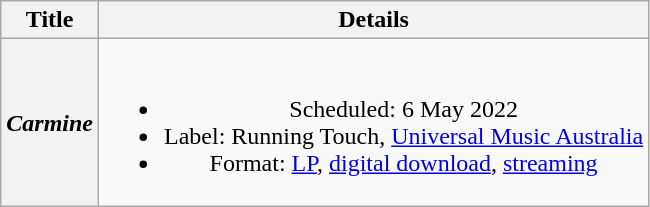<table class="wikitable plainrowheaders" style="text-align:center;">
<tr>
<th scope="col" rowspan="1">Title</th>
<th scope="col" rowspan="1">Details</th>
</tr>
<tr>
<th scope="row"><em>Carmine</em></th>
<td><br><ul><li>Scheduled: 6 May 2022</li><li>Label: Running Touch, <a href='#'>Universal Music Australia</a> </li><li>Format: <a href='#'>LP</a>, <a href='#'>digital download</a>, <a href='#'>streaming</a></li></ul></td>
</tr>
</table>
